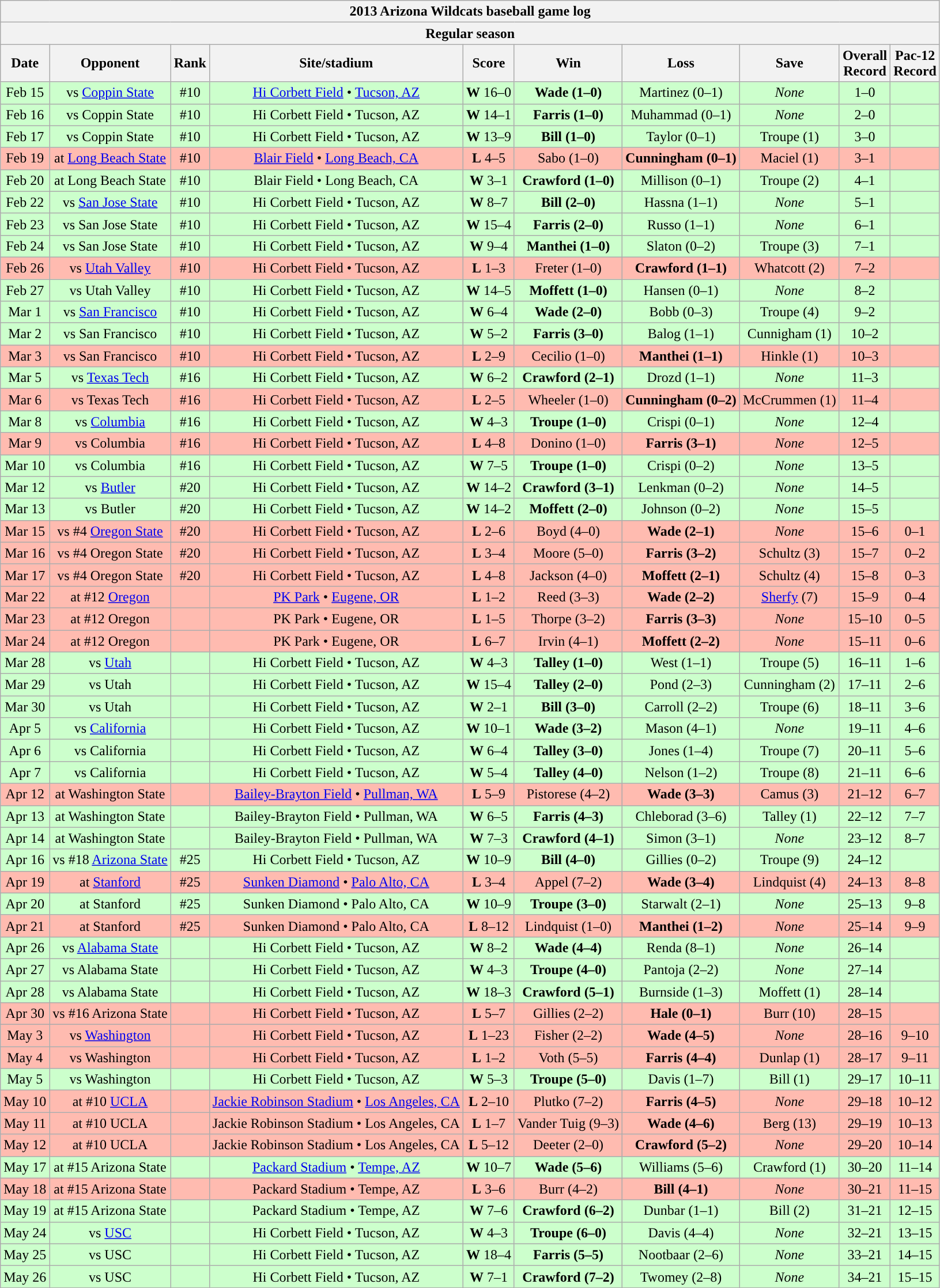<table class="wikitable">
<tr>
<th colspan="10">2013 Arizona Wildcats baseball game log</th>
</tr>
<tr>
<th colspan="10">Regular season</th>
</tr>
<tr>
<th>Date</th>
<th>Opponent</th>
<th>Rank</th>
<th>Site/stadium</th>
<th>Score</th>
<th>Win</th>
<th>Loss</th>
<th>Save</th>
<th>Overall<br>Record</th>
<th>Pac-12<br>Record</th>
</tr>
<tr bgcolor="ccffcc" align="center">
<td>Feb 15</td>
<td>vs <a href='#'>Coppin State</a></td>
<td>#10</td>
<td><a href='#'>Hi Corbett Field</a> • <a href='#'>Tucson, AZ</a></td>
<td><strong>W</strong> 16–0</td>
<td><strong>Wade (1–0)</strong></td>
<td>Martinez (0–1)</td>
<td><em>None</em></td>
<td>1–0</td>
<td></td>
</tr>
<tr bgcolor="ccffcc" align="center">
<td>Feb 16</td>
<td>vs Coppin State</td>
<td>#10</td>
<td>Hi Corbett Field • Tucson, AZ</td>
<td><strong>W</strong> 14–1</td>
<td><strong>Farris (1–0)</strong></td>
<td>Muhammad (0–1)</td>
<td><em>None</em></td>
<td>2–0</td>
<td></td>
</tr>
<tr bgcolor="ccffcc" align="center">
<td>Feb 17</td>
<td>vs Coppin State</td>
<td>#10</td>
<td>Hi Corbett Field • Tucson, AZ</td>
<td><strong>W</strong> 13–9</td>
<td><strong>Bill (1–0)</strong></td>
<td>Taylor (0–1)</td>
<td>Troupe (1)</td>
<td>3–0</td>
<td></td>
</tr>
<tr bgcolor="ffbbb" align="center">
<td>Feb 19</td>
<td>at <a href='#'>Long Beach State</a></td>
<td>#10</td>
<td><a href='#'>Blair Field</a> • <a href='#'>Long Beach, CA</a></td>
<td><strong>L</strong> 4–5</td>
<td>Sabo (1–0)</td>
<td><strong>Cunningham (0–1)</strong></td>
<td>Maciel (1)</td>
<td>3–1</td>
<td></td>
</tr>
<tr bgcolor="ccffcc" align="center">
<td>Feb 20</td>
<td>at Long Beach State</td>
<td>#10</td>
<td>Blair Field • Long Beach, CA</td>
<td><strong>W</strong> 3–1</td>
<td><strong>Crawford (1–0)</strong></td>
<td>Millison (0–1)</td>
<td>Troupe (2)</td>
<td>4–1</td>
<td></td>
</tr>
<tr bgcolor="ccffcc" align="center">
<td>Feb 22</td>
<td>vs <a href='#'>San Jose State</a></td>
<td>#10</td>
<td>Hi Corbett Field • Tucson, AZ</td>
<td><strong>W</strong> 8–7</td>
<td><strong>Bill (2–0)</strong></td>
<td>Hassna (1–1)</td>
<td><em>None</em></td>
<td>5–1</td>
<td></td>
</tr>
<tr bgcolor="ccffcc" align="center">
<td>Feb 23</td>
<td>vs San Jose State</td>
<td>#10</td>
<td>Hi Corbett Field • Tucson, AZ</td>
<td><strong>W</strong> 15–4</td>
<td><strong>Farris (2–0)</strong></td>
<td>Russo (1–1)</td>
<td><em>None</em></td>
<td>6–1</td>
<td></td>
</tr>
<tr bgcolor="ccffcc" align="center">
<td>Feb 24</td>
<td>vs San Jose State</td>
<td>#10</td>
<td>Hi Corbett Field • Tucson, AZ</td>
<td><strong>W</strong> 9–4</td>
<td><strong>Manthei (1–0)</strong></td>
<td>Slaton (0–2)</td>
<td>Troupe (3)</td>
<td>7–1</td>
<td></td>
</tr>
<tr bgcolor="ffbbb" align="center">
<td>Feb 26</td>
<td>vs <a href='#'>Utah Valley</a></td>
<td>#10</td>
<td>Hi Corbett Field • Tucson, AZ</td>
<td><strong>L</strong> 1–3</td>
<td>Freter (1–0)</td>
<td><strong>Crawford (1–1)</strong></td>
<td>Whatcott (2)</td>
<td>7–2</td>
<td></td>
</tr>
<tr bgcolor="ccffcc" align="center">
<td>Feb 27</td>
<td>vs Utah Valley</td>
<td>#10</td>
<td>Hi Corbett Field • Tucson, AZ</td>
<td><strong>W</strong> 14–5</td>
<td><strong>Moffett (1–0)</strong></td>
<td>Hansen (0–1)</td>
<td><em>None</em></td>
<td>8–2</td>
<td></td>
</tr>
<tr bgcolor="ccffcc" align="center">
<td>Mar 1</td>
<td>vs <a href='#'>San Francisco</a></td>
<td>#10</td>
<td>Hi Corbett Field • Tucson, AZ</td>
<td><strong>W</strong> 6–4</td>
<td><strong>Wade (2–0)</strong></td>
<td>Bobb (0–3)</td>
<td>Troupe (4)</td>
<td>9–2</td>
<td></td>
</tr>
<tr bgcolor="ccffcc" align="center">
<td>Mar 2</td>
<td>vs San Francisco</td>
<td>#10</td>
<td>Hi Corbett Field • Tucson, AZ</td>
<td><strong>W</strong> 5–2</td>
<td><strong>Farris (3–0)</strong></td>
<td>Balog (1–1)</td>
<td>Cunnigham (1)</td>
<td>10–2</td>
<td></td>
</tr>
<tr bgcolor="ffbbb" align="center">
<td>Mar 3</td>
<td>vs San Francisco</td>
<td>#10</td>
<td>Hi Corbett Field • Tucson, AZ</td>
<td><strong>L</strong> 2–9</td>
<td>Cecilio (1–0)</td>
<td><strong>Manthei (1–1)</strong></td>
<td>Hinkle (1)</td>
<td>10–3</td>
<td></td>
</tr>
<tr bgcolor="ccffcc" align="center">
<td>Mar 5</td>
<td>vs <a href='#'>Texas Tech</a></td>
<td>#16</td>
<td>Hi Corbett Field • Tucson, AZ</td>
<td><strong>W</strong> 6–2</td>
<td><strong>Crawford (2–1)</strong></td>
<td>Drozd (1–1)</td>
<td><em>None</em></td>
<td>11–3</td>
<td></td>
</tr>
<tr bgcolor="ffbbb" align="center">
<td>Mar 6</td>
<td>vs Texas Tech</td>
<td>#16</td>
<td>Hi Corbett Field • Tucson, AZ</td>
<td><strong>L</strong> 2–5</td>
<td>Wheeler (1–0)</td>
<td><strong>Cunningham (0–2)</strong></td>
<td>McCrummen (1)</td>
<td>11–4</td>
<td></td>
</tr>
<tr bgcolor="ccffcc" align="center">
<td>Mar 8</td>
<td>vs <a href='#'>Columbia</a></td>
<td>#16</td>
<td>Hi Corbett Field • Tucson, AZ</td>
<td><strong>W</strong> 4–3</td>
<td><strong>Troupe (1–0)</strong></td>
<td>Crispi (0–1)</td>
<td><em>None</em></td>
<td>12–4</td>
<td></td>
</tr>
<tr bgcolor="ffbbb" align="center">
<td>Mar 9</td>
<td>vs Columbia</td>
<td>#16</td>
<td>Hi Corbett Field • Tucson, AZ</td>
<td><strong>L</strong> 4–8</td>
<td>Donino (1–0)</td>
<td><strong>Farris (3–1)</strong></td>
<td><em>None</em></td>
<td>12–5</td>
<td></td>
</tr>
<tr bgcolor="ccffcc" align="center">
<td>Mar 10</td>
<td>vs Columbia</td>
<td>#16</td>
<td>Hi Corbett Field • Tucson, AZ</td>
<td><strong>W</strong> 7–5</td>
<td><strong>Troupe (1–0)</strong></td>
<td>Crispi (0–2)</td>
<td><em>None</em></td>
<td>13–5</td>
<td></td>
</tr>
<tr bgcolor="ccffcc" align="center">
<td>Mar 12</td>
<td>vs <a href='#'>Butler</a></td>
<td>#20</td>
<td>Hi Corbett Field • Tucson, AZ</td>
<td><strong>W</strong> 14–2</td>
<td><strong>Crawford (3–1)</strong></td>
<td>Lenkman (0–2)</td>
<td><em>None</em></td>
<td>14–5</td>
<td></td>
</tr>
<tr bgcolor="ccffcc" align="center">
<td>Mar 13</td>
<td>vs Butler</td>
<td>#20</td>
<td>Hi Corbett Field • Tucson, AZ</td>
<td><strong>W</strong> 14–2</td>
<td><strong>Moffett (2–0)</strong></td>
<td>Johnson (0–2)</td>
<td><em>None</em></td>
<td>15–5</td>
<td></td>
</tr>
<tr bgcolor="ffbbb" align="center">
<td>Mar 15</td>
<td>vs #4 <a href='#'>Oregon State</a></td>
<td>#20</td>
<td>Hi Corbett Field • Tucson, AZ</td>
<td><strong>L</strong> 2–6</td>
<td>Boyd (4–0)</td>
<td><strong>Wade (2–1)</strong></td>
<td><em>None</em></td>
<td>15–6</td>
<td>0–1</td>
</tr>
<tr bgcolor="ffbbb" align="center">
<td>Mar 16</td>
<td>vs #4 Oregon State</td>
<td>#20</td>
<td>Hi Corbett Field • Tucson, AZ</td>
<td><strong>L</strong> 3–4</td>
<td>Moore (5–0)</td>
<td><strong>Farris (3–2)</strong></td>
<td>Schultz (3)</td>
<td>15–7</td>
<td>0–2</td>
</tr>
<tr bgcolor="ffbbb" align="center">
<td>Mar 17</td>
<td>vs #4 Oregon State</td>
<td>#20</td>
<td>Hi Corbett Field • Tucson, AZ</td>
<td><strong>L</strong> 4–8</td>
<td>Jackson (4–0)</td>
<td><strong>Moffett (2–1)</strong></td>
<td>Schultz (4)</td>
<td>15–8</td>
<td>0–3</td>
</tr>
<tr bgcolor="ffbbb" align="center">
<td>Mar 22</td>
<td>at #12 <a href='#'>Oregon</a></td>
<td></td>
<td><a href='#'>PK Park</a> • <a href='#'>Eugene, OR</a></td>
<td><strong>L</strong> 1–2</td>
<td>Reed (3–3)</td>
<td><strong>Wade (2–2)</strong></td>
<td><a href='#'>Sherfy</a> (7)</td>
<td>15–9</td>
<td>0–4</td>
</tr>
<tr bgcolor="ffbbb" align="center">
<td>Mar 23</td>
<td>at #12 Oregon</td>
<td></td>
<td>PK Park • Eugene, OR</td>
<td><strong>L</strong> 1–5</td>
<td>Thorpe (3–2)</td>
<td><strong>Farris (3–3)</strong></td>
<td><em>None</em></td>
<td>15–10</td>
<td>0–5</td>
</tr>
<tr bgcolor="ffbbb" align="center">
<td>Mar 24</td>
<td>at #12 Oregon</td>
<td></td>
<td>PK Park • Eugene, OR</td>
<td><strong>L</strong> 6–7</td>
<td>Irvin (4–1)</td>
<td><strong>Moffett (2–2)</strong></td>
<td><em>None</em></td>
<td>15–11</td>
<td>0–6</td>
</tr>
<tr bgcolor="ccffcc" align="center">
<td>Mar 28</td>
<td>vs <a href='#'>Utah</a></td>
<td></td>
<td>Hi Corbett Field • Tucson, AZ</td>
<td><strong>W</strong> 4–3</td>
<td><strong>Talley (1–0)</strong></td>
<td>West (1–1)</td>
<td>Troupe (5)</td>
<td>16–11</td>
<td>1–6</td>
</tr>
<tr bgcolor="ccffcc" align="center">
<td>Mar 29</td>
<td>vs Utah</td>
<td></td>
<td>Hi Corbett Field • Tucson, AZ</td>
<td><strong>W</strong> 15–4</td>
<td><strong>Talley (2–0)</strong></td>
<td>Pond (2–3)</td>
<td>Cunningham (2)</td>
<td>17–11</td>
<td>2–6</td>
</tr>
<tr bgcolor="ccffcc" align="center">
<td>Mar 30</td>
<td>vs Utah</td>
<td></td>
<td>Hi Corbett Field • Tucson, AZ</td>
<td><strong>W</strong> 2–1</td>
<td><strong>Bill (3–0)</strong></td>
<td>Carroll (2–2)</td>
<td>Troupe (6)</td>
<td>18–11</td>
<td>3–6</td>
</tr>
<tr bgcolor="ccffcc" align="center">
<td>Apr 5</td>
<td>vs <a href='#'>California</a></td>
<td></td>
<td>Hi Corbett Field • Tucson, AZ</td>
<td><strong>W</strong> 10–1</td>
<td><strong>Wade (3–2)</strong></td>
<td>Mason (4–1)</td>
<td><em>None</em></td>
<td>19–11</td>
<td>4–6</td>
</tr>
<tr bgcolor="ccffcc" align="center">
<td>Apr 6</td>
<td>vs California</td>
<td></td>
<td>Hi Corbett Field • Tucson, AZ</td>
<td><strong>W</strong> 6–4</td>
<td><strong>Talley (3–0)</strong></td>
<td>Jones (1–4)</td>
<td>Troupe (7)</td>
<td>20–11</td>
<td>5–6</td>
</tr>
<tr bgcolor="ccffcc" align="center">
<td>Apr 7</td>
<td>vs California</td>
<td></td>
<td>Hi Corbett Field • Tucson, AZ</td>
<td><strong>W</strong> 5–4</td>
<td><strong>Talley (4–0)</strong></td>
<td>Nelson (1–2)</td>
<td>Troupe (8)</td>
<td>21–11</td>
<td>6–6</td>
</tr>
<tr bgcolor="ffbbb" align="center">
<td>Apr 12</td>
<td>at Washington State</td>
<td></td>
<td><a href='#'>Bailey-Brayton Field</a> • <a href='#'>Pullman, WA</a></td>
<td><strong>L</strong> 5–9</td>
<td>Pistorese (4–2)</td>
<td><strong>Wade (3–3)</strong></td>
<td>Camus (3)</td>
<td>21–12</td>
<td>6–7</td>
</tr>
<tr bgcolor="ccffcc" align="center">
<td>Apr 13</td>
<td>at Washington State</td>
<td></td>
<td>Bailey-Brayton Field • Pullman, WA</td>
<td><strong>W</strong> 6–5</td>
<td><strong>Farris (4–3)</strong></td>
<td>Chleborad (3–6)</td>
<td>Talley (1)</td>
<td>22–12</td>
<td>7–7</td>
</tr>
<tr bgcolor="ccffcc" align="center">
<td>Apr 14</td>
<td>at Washington State</td>
<td></td>
<td>Bailey-Brayton Field • Pullman, WA</td>
<td><strong>W</strong> 7–3</td>
<td><strong>Crawford (4–1)</strong></td>
<td>Simon (3–1)</td>
<td><em>None</em></td>
<td>23–12</td>
<td>8–7</td>
</tr>
<tr bgcolor="ccffcc" align="center">
<td>Apr 16</td>
<td>vs #18 <a href='#'>Arizona State</a></td>
<td>#25</td>
<td>Hi Corbett Field • Tucson, AZ</td>
<td><strong>W</strong> 10–9</td>
<td><strong>Bill (4–0)</strong></td>
<td>Gillies (0–2)</td>
<td>Troupe (9)</td>
<td>24–12</td>
<td></td>
</tr>
<tr bgcolor="ffbbb" align="center">
<td>Apr 19</td>
<td>at <a href='#'>Stanford</a></td>
<td>#25</td>
<td><a href='#'>Sunken Diamond</a> • <a href='#'>Palo Alto, CA</a></td>
<td><strong>L</strong> 3–4</td>
<td>Appel (7–2)</td>
<td><strong>Wade (3–4)</strong></td>
<td>Lindquist (4)</td>
<td>24–13</td>
<td>8–8</td>
</tr>
<tr bgcolor="ccffcc" align="center">
<td>Apr 20</td>
<td>at Stanford</td>
<td>#25</td>
<td>Sunken Diamond • Palo Alto, CA</td>
<td><strong>W</strong> 10–9</td>
<td><strong>Troupe (3–0)</strong></td>
<td>Starwalt (2–1)</td>
<td><em>None</em></td>
<td>25–13</td>
<td>9–8</td>
</tr>
<tr bgcolor="ffbbb" align="center">
<td>Apr 21</td>
<td>at Stanford</td>
<td>#25</td>
<td>Sunken Diamond • Palo Alto, CA</td>
<td><strong>L</strong> 8–12</td>
<td>Lindquist (1–0)</td>
<td><strong>Manthei (1–2)</strong></td>
<td><em>None</em></td>
<td>25–14</td>
<td>9–9</td>
</tr>
<tr bgcolor="ccffcc" align="center">
<td>Apr 26</td>
<td>vs <a href='#'>Alabama State</a></td>
<td></td>
<td>Hi Corbett Field • Tucson, AZ</td>
<td><strong>W</strong> 8–2</td>
<td><strong>Wade (4–4)</strong></td>
<td>Renda (8–1)</td>
<td><em>None</em></td>
<td>26–14</td>
<td></td>
</tr>
<tr bgcolor="ccffcc" align="center">
<td>Apr 27</td>
<td>vs Alabama State</td>
<td></td>
<td>Hi Corbett Field • Tucson, AZ</td>
<td><strong>W</strong> 4–3</td>
<td><strong>Troupe (4–0)</strong></td>
<td>Pantoja (2–2)</td>
<td><em>None</em></td>
<td>27–14</td>
<td></td>
</tr>
<tr bgcolor="ccffcc" align="center">
<td>Apr 28</td>
<td>vs Alabama State</td>
<td></td>
<td>Hi Corbett Field • Tucson, AZ</td>
<td><strong>W</strong> 18–3</td>
<td><strong>Crawford (5–1)</strong></td>
<td>Burnside (1–3)</td>
<td>Moffett (1)</td>
<td>28–14</td>
<td></td>
</tr>
<tr bgcolor="ffbbb" align="center">
<td>Apr 30</td>
<td>vs #16 Arizona State</td>
<td></td>
<td>Hi Corbett Field • Tucson, AZ</td>
<td><strong>L</strong> 5–7</td>
<td>Gillies (2–2)</td>
<td><strong>Hale (0–1)</strong></td>
<td>Burr (10)</td>
<td>28–15</td>
<td></td>
</tr>
<tr bgcolor="ffbbb" align="center">
<td>May 3</td>
<td>vs <a href='#'>Washington</a></td>
<td></td>
<td>Hi Corbett Field • Tucson, AZ</td>
<td><strong>L</strong> 1–23</td>
<td>Fisher (2–2)</td>
<td><strong>Wade (4–5)</strong></td>
<td><em>None</em></td>
<td>28–16</td>
<td>9–10</td>
</tr>
<tr bgcolor="ffbbb" align="center">
<td>May 4</td>
<td>vs Washington</td>
<td></td>
<td>Hi Corbett Field • Tucson, AZ</td>
<td><strong>L</strong> 1–2</td>
<td>Voth (5–5)</td>
<td><strong>Farris (4–4)</strong></td>
<td>Dunlap (1)</td>
<td>28–17</td>
<td>9–11</td>
</tr>
<tr bgcolor="ccffcc" align="center">
<td>May 5</td>
<td>vs Washington</td>
<td></td>
<td>Hi Corbett Field • Tucson, AZ</td>
<td><strong>W</strong> 5–3</td>
<td><strong>Troupe (5–0)</strong></td>
<td>Davis (1–7)</td>
<td>Bill (1)</td>
<td>29–17</td>
<td>10–11</td>
</tr>
<tr bgcolor="ffbbb" align="center">
<td>May 10</td>
<td>at #10 <a href='#'>UCLA</a></td>
<td></td>
<td><a href='#'>Jackie Robinson Stadium</a> • <a href='#'>Los Angeles, CA</a></td>
<td><strong>L</strong> 2–10</td>
<td>Plutko (7–2)</td>
<td><strong>Farris (4–5)</strong></td>
<td><em>None</em></td>
<td>29–18</td>
<td>10–12</td>
</tr>
<tr bgcolor="ffbbb" align="center">
<td>May 11</td>
<td>at #10 UCLA</td>
<td></td>
<td>Jackie Robinson Stadium • Los Angeles, CA</td>
<td><strong>L</strong> 1–7</td>
<td>Vander Tuig (9–3)</td>
<td><strong>Wade (4–6)</strong></td>
<td>Berg (13)</td>
<td>29–19</td>
<td>10–13</td>
</tr>
<tr bgcolor="ffbbb" align="center">
<td>May 12</td>
<td>at #10 UCLA</td>
<td></td>
<td>Jackie Robinson Stadium • Los Angeles, CA</td>
<td><strong>L</strong> 5–12</td>
<td>Deeter (2–0)</td>
<td><strong>Crawford (5–2)</strong></td>
<td><em>None</em></td>
<td>29–20</td>
<td>10–14</td>
</tr>
<tr bgcolor="ccffcc" align="center">
<td>May 17</td>
<td>at #15 Arizona State</td>
<td></td>
<td><a href='#'>Packard Stadium</a> • <a href='#'>Tempe, AZ</a></td>
<td><strong>W</strong> 10–7</td>
<td><strong>Wade (5–6)</strong></td>
<td>Williams (5–6)</td>
<td>Crawford (1)</td>
<td>30–20</td>
<td>11–14</td>
</tr>
<tr bgcolor="ffbbb" align="center">
<td>May 18</td>
<td>at #15 Arizona State</td>
<td></td>
<td>Packard Stadium • Tempe, AZ</td>
<td><strong>L</strong> 3–6</td>
<td>Burr (4–2)</td>
<td><strong>Bill (4–1)</strong></td>
<td><em>None</em></td>
<td>30–21</td>
<td>11–15</td>
</tr>
<tr bgcolor="ccffcc" align="center">
<td>May 19</td>
<td>at #15 Arizona State</td>
<td></td>
<td>Packard Stadium • Tempe, AZ</td>
<td><strong>W</strong> 7–6</td>
<td><strong>Crawford (6–2)</strong></td>
<td>Dunbar (1–1)</td>
<td>Bill (2)</td>
<td>31–21</td>
<td>12–15</td>
</tr>
<tr bgcolor="ccffcc" align="center">
<td>May 24</td>
<td>vs <a href='#'>USC</a></td>
<td></td>
<td>Hi Corbett Field • Tucson, AZ</td>
<td><strong>W</strong> 4–3</td>
<td><strong>Troupe (6–0)</strong></td>
<td>Davis (4–4)</td>
<td><em>None</em></td>
<td>32–21</td>
<td>13–15</td>
</tr>
<tr bgcolor="ccffcc" align="center">
<td>May 25</td>
<td>vs USC</td>
<td></td>
<td>Hi Corbett Field • Tucson, AZ</td>
<td><strong>W</strong> 18–4</td>
<td><strong>Farris (5–5)</strong></td>
<td>Nootbaar (2–6)</td>
<td><em>None</em></td>
<td>33–21</td>
<td>14–15</td>
</tr>
<tr bgcolor="ccffcc" align="center">
<td>May 26</td>
<td>vs USC</td>
<td></td>
<td>Hi Corbett Field • Tucson, AZ</td>
<td><strong>W</strong> 7–1</td>
<td><strong>Crawford (7–2)</strong></td>
<td>Twomey (2–8)</td>
<td><em>None</em></td>
<td>34–21</td>
<td>15–15</td>
</tr>
</table>
